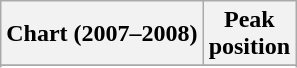<table class="wikitable sortable plainrowheaders" style="text-align:center">
<tr>
<th scope="col">Chart (2007–2008)</th>
<th scope="col">Peak<br>position</th>
</tr>
<tr>
</tr>
<tr>
</tr>
<tr>
</tr>
<tr>
</tr>
</table>
